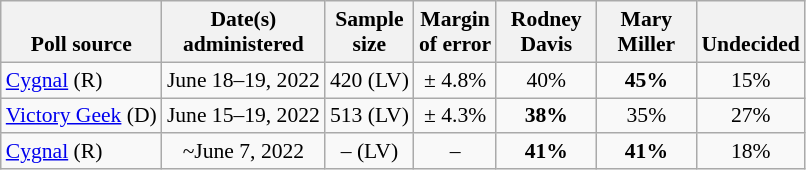<table class="wikitable" style="font-size:90%;text-align:center;">
<tr valign=bottom>
<th>Poll source</th>
<th>Date(s)<br>administered</th>
<th>Sample<br>size</th>
<th>Margin<br>of error</th>
<th style="width:60px;">Rodney<br>Davis</th>
<th style="width:60px;">Mary<br>Miller</th>
<th>Undecided</th>
</tr>
<tr>
<td style="text-align:left;"><a href='#'>Cygnal</a> (R)</td>
<td>June 18–19, 2022</td>
<td>420 (LV)</td>
<td>± 4.8%</td>
<td>40%</td>
<td><strong>45%</strong></td>
<td>15%</td>
</tr>
<tr>
<td style="text-align:left;"><a href='#'>Victory Geek</a> (D)</td>
<td>June 15–19, 2022</td>
<td>513 (LV)</td>
<td>± 4.3%</td>
<td><strong>38%</strong></td>
<td>35%</td>
<td>27%</td>
</tr>
<tr>
<td style="text-align:left;"><a href='#'>Cygnal</a> (R)</td>
<td>~June 7, 2022</td>
<td>– (LV)</td>
<td>–</td>
<td><strong>41%</strong></td>
<td><strong>41%</strong></td>
<td>18%</td>
</tr>
</table>
